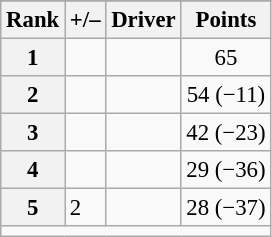<table class="wikitable sortable" style="font-size: 95%;">
<tr>
</tr>
<tr>
<th scope="col">Rank</th>
<th scope="col">+/–</th>
<th scope="col">Driver</th>
<th scope="col">Points</th>
</tr>
<tr>
<th scope="row">1</th>
<td align="left"></td>
<td data-sort-value="TRA"></td>
<td align="center">65</td>
</tr>
<tr>
<th scope="row">2</th>
<td align="left"></td>
<td data-sort-value="JUN"></td>
<td align="center">54 (−11)</td>
</tr>
<tr>
<th scope="row">3</th>
<td align="left"></td>
<td data-sort-value="JOU"></td>
<td align="center">42 (−23)</td>
</tr>
<tr>
<th scope="row">4</th>
<td align="left"></td>
<td data-sort-value="FER"></td>
<td align="center">29 (−36)</td>
</tr>
<tr>
<th scope="row">5</th>
<td align="left"> 2</td>
<td data-sort-value="CAR"></td>
<td align="center">28 (−37)</td>
</tr>
<tr class="sortbottom">
<td colspan="9"></td>
</tr>
</table>
